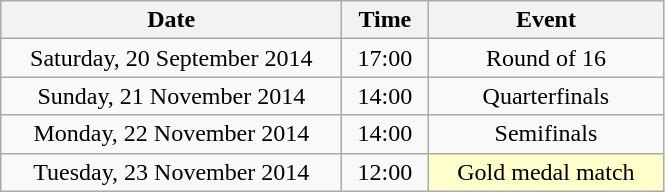<table class = "wikitable" style="text-align:center;">
<tr>
<th width=220>Date</th>
<th width=50>Time</th>
<th width=150>Event</th>
</tr>
<tr>
<td>Saturday, 20 September 2014</td>
<td>17:00</td>
<td>Round of 16</td>
</tr>
<tr>
<td>Sunday, 21 November 2014</td>
<td>14:00</td>
<td>Quarterfinals</td>
</tr>
<tr>
<td>Monday, 22 November 2014</td>
<td>14:00</td>
<td>Semifinals</td>
</tr>
<tr>
<td>Tuesday, 23 November 2014</td>
<td>12:00</td>
<td bgcolor=ffffcc>Gold medal match</td>
</tr>
</table>
